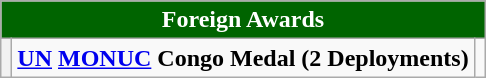<table class="wikitable">
<tr>
<th colspan="3" style="background:#006400; color:#FFFFFF; text-align:center"><strong>Foreign Awards</strong></th>
</tr>
<tr>
<th></th>
<td><strong><a href='#'>UN</a> <a href='#'>MONUC</a> Congo Medal (2 Deployments)</strong></td>
<td></td>
</tr>
</table>
